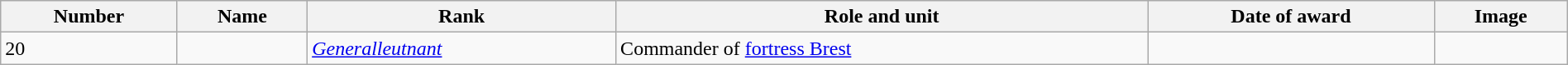<table class="wikitable plainrowheaders" style="width:100%;">
<tr>
<th scope="col">Number</th>
<th scope="col">Name</th>
<th scope="col">Rank</th>
<th scope="col">Role and unit</th>
<th scope="col">Date of award</th>
<th scope="col" width="100px">Image</th>
</tr>
<tr>
<td>20</td>
<td></td>
<td><em><a href='#'>Generalleutnant</a></em></td>
<td>Commander of <a href='#'>fortress Brest</a></td>
<td></td>
<td></td>
</tr>
</table>
